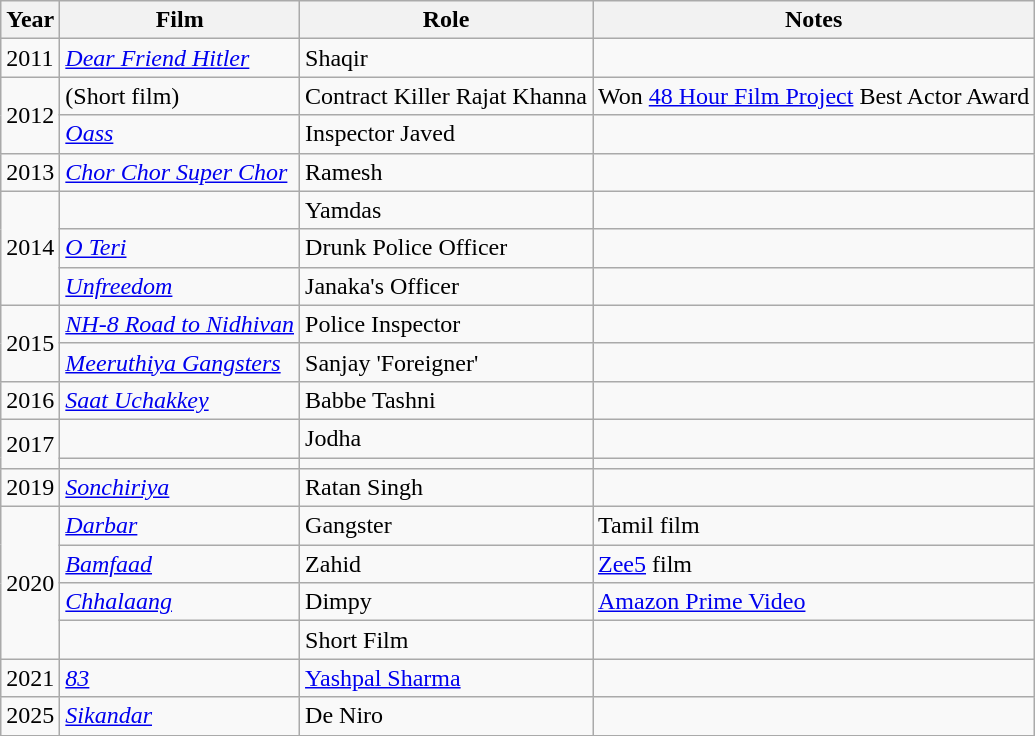<table class="wikitable sortable">
<tr>
<th>Year</th>
<th>Film</th>
<th>Role</th>
<th>Notes</th>
</tr>
<tr>
<td>2011</td>
<td><em><a href='#'>Dear Friend Hitler</a></em></td>
<td>Shaqir</td>
<td></td>
</tr>
<tr>
<td rowspan="2">2012</td>
<td><em></em> (Short film)</td>
<td>Contract Killer Rajat Khanna</td>
<td>Won <a href='#'>48 Hour Film Project</a> Best Actor Award</td>
</tr>
<tr>
<td><em><a href='#'>Oass</a></em></td>
<td>Inspector Javed</td>
<td></td>
</tr>
<tr>
<td>2013</td>
<td><em><a href='#'>Chor Chor Super Chor</a></em></td>
<td>Ramesh</td>
<td></td>
</tr>
<tr>
<td rowspan="3">2014</td>
<td><em></em></td>
<td>Yamdas</td>
<td></td>
</tr>
<tr>
<td><em><a href='#'>O Teri</a></em></td>
<td>Drunk Police Officer</td>
<td></td>
</tr>
<tr>
<td><em><a href='#'>Unfreedom</a></em></td>
<td>Janaka's Officer</td>
<td></td>
</tr>
<tr>
<td rowspan="2">2015</td>
<td><em><a href='#'>NH-8 Road to Nidhivan</a></em></td>
<td>Police Inspector</td>
<td></td>
</tr>
<tr>
<td><em><a href='#'>Meeruthiya Gangsters</a></em></td>
<td>Sanjay 'Foreigner'</td>
<td></td>
</tr>
<tr>
<td>2016</td>
<td><em><a href='#'>Saat Uchakkey</a></em></td>
<td>Babbe Tashni</td>
<td></td>
</tr>
<tr>
<td rowspan="2">2017</td>
<td><em></em></td>
<td>Jodha</td>
<td></td>
</tr>
<tr>
<td><em></em></td>
<td></td>
<td></td>
</tr>
<tr>
<td>2019</td>
<td><em><a href='#'>Sonchiriya</a></em></td>
<td>Ratan Singh</td>
<td></td>
</tr>
<tr>
<td rowspan="4">2020</td>
<td><em><a href='#'>Darbar</a></em></td>
<td>Gangster</td>
<td>Tamil film</td>
</tr>
<tr>
<td><em><a href='#'>Bamfaad</a></em></td>
<td>Zahid</td>
<td><a href='#'>Zee5</a> film</td>
</tr>
<tr>
<td><em><a href='#'>Chhalaang</a></em></td>
<td>Dimpy</td>
<td><a href='#'>Amazon Prime Video</a></td>
</tr>
<tr>
<td><em></em></td>
<td>Short Film</td>
<td></td>
</tr>
<tr>
<td>2021</td>
<td><em><a href='#'>83</a></em></td>
<td><a href='#'>Yashpal Sharma</a></td>
<td></td>
</tr>
<tr>
<td>2025</td>
<td><em><a href='#'>Sikandar</a></em></td>
<td>De Niro</td>
<td></td>
</tr>
</table>
